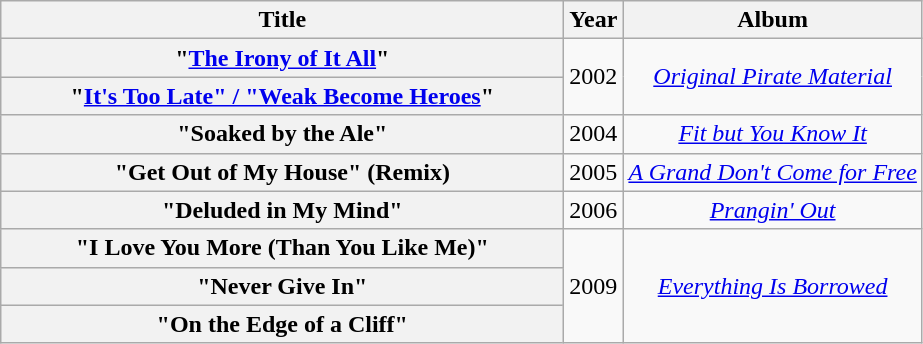<table class="wikitable plainrowheaders" style="text-align:center;">
<tr>
<th scope="col" style="width:23em;">Title</th>
<th scope="col" style="width:1em;">Year</th>
<th scope="col">Album</th>
</tr>
<tr>
<th scope="row">"<a href='#'>The Irony of It All</a>"</th>
<td rowspan="2">2002</td>
<td rowspan="2"><em><a href='#'>Original Pirate Material</a></em></td>
</tr>
<tr>
<th scope="row">"<a href='#'>It's Too Late" / "Weak Become Heroes</a>"</th>
</tr>
<tr>
<th scope="row">"Soaked by the Ale"</th>
<td>2004</td>
<td><em><a href='#'>Fit but You Know It</a></em></td>
</tr>
<tr>
<th scope="row">"Get Out of My House" (Remix)</th>
<td>2005</td>
<td><em><a href='#'>A Grand Don't Come for Free</a></em></td>
</tr>
<tr>
<th scope="row">"Deluded in My Mind"</th>
<td>2006</td>
<td><em><a href='#'>Prangin' Out</a></em></td>
</tr>
<tr>
<th scope="row">"I Love You More (Than You Like Me)"</th>
<td rowspan="3">2009</td>
<td rowspan="3"><em><a href='#'>Everything Is Borrowed</a></em></td>
</tr>
<tr>
<th scope="row">"Never Give In"</th>
</tr>
<tr>
<th scope="row">"On the Edge of a Cliff"</th>
</tr>
</table>
